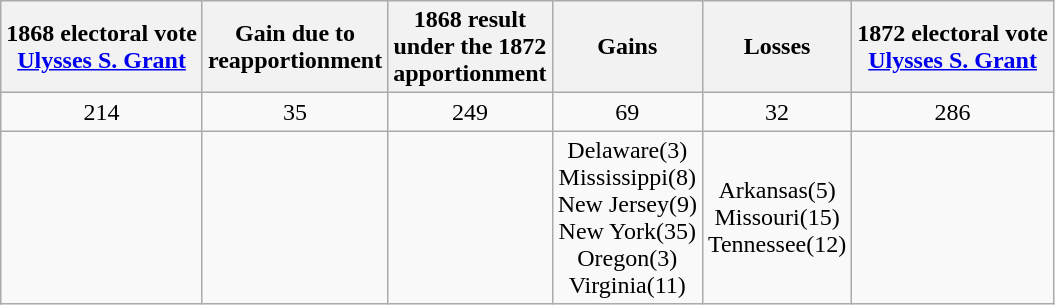<table class="wikitable" style="text-align:center">
<tr>
<th>1868 electoral vote<br><a href='#'>Ulysses S. Grant</a></th>
<th>Gain due to<br>reapportionment</th>
<th>1868 result<br>under the 1872<br>apportionment</th>
<th>Gains</th>
<th>Losses</th>
<th>1872 electoral vote<br><a href='#'>Ulysses S. Grant</a></th>
</tr>
<tr>
<td>214</td>
<td> 35</td>
<td>249</td>
<td> 69</td>
<td> 32</td>
<td>286</td>
</tr>
<tr>
<td></td>
<td></td>
<td></td>
<td>Delaware(3)<br>Mississippi(8)<br>New Jersey(9)<br>New York(35)<br>Oregon(3)<br>Virginia(11)</td>
<td>Arkansas(5)<br>Missouri(15)<br>Tennessee(12)</td>
<td></td>
</tr>
</table>
